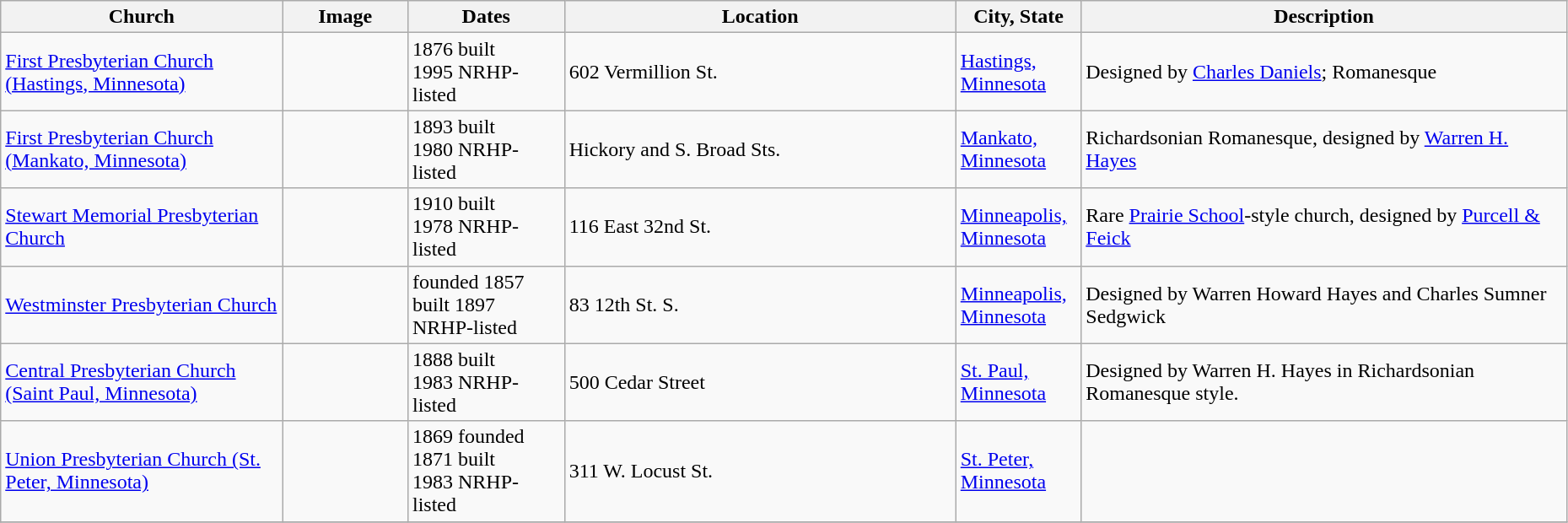<table class="wikitable sortable" style="width:98%">
<tr>
<th width = 18%><strong>Church</strong></th>
<th width = 8% class="unsortable"><strong>Image</strong></th>
<th width = 10%><strong>Dates</strong></th>
<th width = 25%><strong>Location</strong></th>
<th width = 8%><strong>City, State</strong></th>
<th class="unsortable"><strong>Description</strong></th>
</tr>
<tr>
<td><a href='#'>First Presbyterian Church (Hastings, Minnesota)</a></td>
<td></td>
<td>1876 built<br>1995 NRHP-listed</td>
<td>602 Vermillion St.<br><small></small></td>
<td><a href='#'>Hastings, Minnesota</a></td>
<td>Designed by <a href='#'>Charles Daniels</a>; Romanesque</td>
</tr>
<tr>
<td><a href='#'>First Presbyterian Church (Mankato, Minnesota)</a></td>
<td></td>
<td>1893 built<br>1980 NRHP-listed</td>
<td>Hickory and S. Broad Sts.<br><small></small></td>
<td><a href='#'>Mankato, Minnesota</a></td>
<td>Richardsonian Romanesque, designed by <a href='#'>Warren H. Hayes</a></td>
</tr>
<tr>
<td><a href='#'>Stewart Memorial Presbyterian Church</a></td>
<td></td>
<td>1910 built<br>1978 NRHP-listed</td>
<td>116 East 32nd St.<br><small></small></td>
<td><a href='#'>Minneapolis, Minnesota</a></td>
<td>Rare <a href='#'>Prairie School</a>-style church, designed by <a href='#'>Purcell & Feick</a></td>
</tr>
<tr>
<td><a href='#'>Westminster Presbyterian Church</a></td>
<td></td>
<td>founded 1857<br> built 1897<br> NRHP-listed</td>
<td>83 12th St. S.<br><small></small></td>
<td><a href='#'>Minneapolis, Minnesota</a></td>
<td>Designed by Warren Howard Hayes and Charles Sumner Sedgwick</td>
</tr>
<tr>
<td><a href='#'>Central Presbyterian Church (Saint Paul, Minnesota)</a></td>
<td></td>
<td>1888 built<br>1983 NRHP-listed</td>
<td>500 Cedar Street<br><small></small></td>
<td><a href='#'>St. Paul, Minnesota</a></td>
<td>Designed by Warren H. Hayes in Richardsonian Romanesque style.</td>
</tr>
<tr>
<td><a href='#'>Union Presbyterian Church (St. Peter, Minnesota)</a></td>
<td></td>
<td>1869 founded<br>1871 built<br>1983 NRHP-listed</td>
<td>311 W. Locust St.<br><small></small></td>
<td><a href='#'>St. Peter, Minnesota</a></td>
<td></td>
</tr>
<tr>
</tr>
</table>
